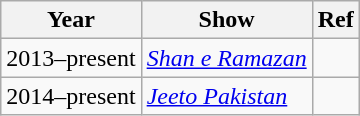<table class="wikitable" !Year>
<tr>
<th>Year</th>
<th>Show</th>
<th>Ref</th>
</tr>
<tr>
<td>2013–present</td>
<td><em><a href='#'>Shan e Ramazan</a></em></td>
<td></td>
</tr>
<tr>
<td>2014–present</td>
<td><em><a href='#'>Jeeto Pakistan</a></em></td>
<td></td>
</tr>
</table>
